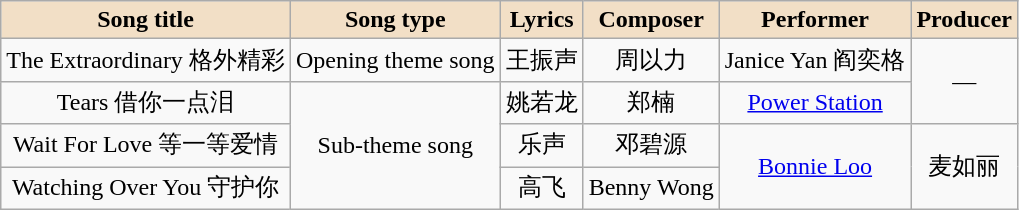<table class="wikitable" align=center>
<tr>
<th style="background:#f2dfc6;">Song title</th>
<th style="background:#f2dfc6;">Song type</th>
<th style="background:#f2dfc6;">Lyrics</th>
<th style="background:#f2dfc6;">Composer</th>
<th style="background:#f2dfc6;">Performer</th>
<th style="background:#f2dfc6;">Producer</th>
</tr>
<tr>
<td align="center">The Extraordinary 格外精彩</td>
<td align="center">Opening theme song</td>
<td align="center">王振声</td>
<td align="center">周以力</td>
<td align="center">Janice Yan 阎奕格</td>
<td rowspan=2 align="center">—</td>
</tr>
<tr>
<td align="center">Tears 借你一点泪</td>
<td rowspan=3 align="center">Sub-theme song</td>
<td align="center">姚若龙</td>
<td align="center">郑楠</td>
<td align="center"><a href='#'>Power Station</a></td>
</tr>
<tr>
<td align="center">Wait For Love 等一等爱情</td>
<td align="center">乐声</td>
<td align="center">邓碧源</td>
<td rowspan=2 align="center"><a href='#'>Bonnie Loo</a></td>
<td rowspan=2 align="center">麦如丽</td>
</tr>
<tr>
<td align="center">Watching Over You 守护你</td>
<td align="center">高飞</td>
<td align="center">Benny Wong</td>
</tr>
</table>
